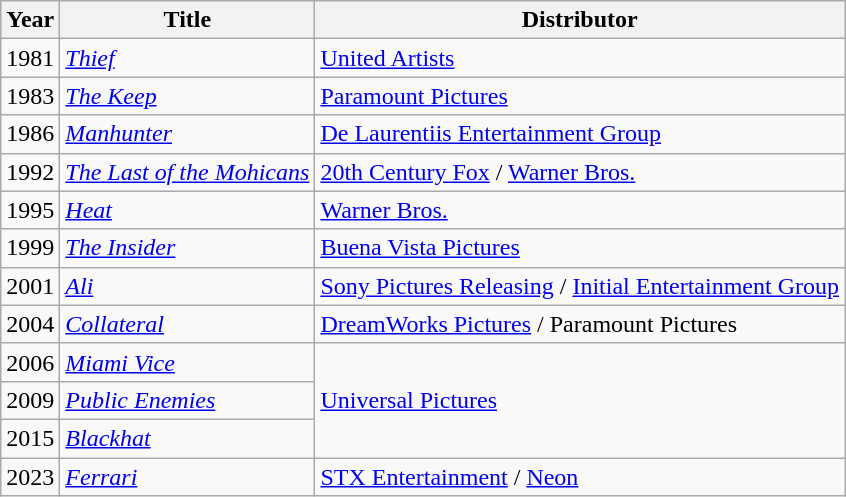<table class="wikitable" margin-right:auto; margin-right:auto">
<tr>
<th>Year</th>
<th>Title</th>
<th>Distributor</th>
</tr>
<tr>
<td>1981</td>
<td><em><a href='#'>Thief</a></em></td>
<td><a href='#'>United Artists</a></td>
</tr>
<tr>
<td>1983</td>
<td><em><a href='#'>The Keep</a></em></td>
<td><a href='#'>Paramount Pictures</a></td>
</tr>
<tr>
<td>1986</td>
<td><em><a href='#'>Manhunter</a></em></td>
<td><a href='#'>De Laurentiis Entertainment Group</a></td>
</tr>
<tr>
<td>1992</td>
<td><em><a href='#'>The Last of the Mohicans</a></em></td>
<td><a href='#'>20th Century Fox</a> / <a href='#'>Warner Bros.</a></td>
</tr>
<tr>
<td>1995</td>
<td><em><a href='#'>Heat</a></em></td>
<td><a href='#'>Warner Bros.</a></td>
</tr>
<tr>
<td>1999</td>
<td><em><a href='#'>The Insider</a></em></td>
<td><a href='#'>Buena Vista Pictures</a></td>
</tr>
<tr>
<td>2001</td>
<td><em><a href='#'>Ali</a></em></td>
<td><a href='#'>Sony Pictures Releasing</a> / <a href='#'>Initial Entertainment Group</a></td>
</tr>
<tr>
<td>2004</td>
<td><em><a href='#'>Collateral</a></em></td>
<td><a href='#'>DreamWorks Pictures</a> / Paramount Pictures</td>
</tr>
<tr>
<td>2006</td>
<td><em><a href='#'>Miami Vice</a></em></td>
<td rowspan=3><a href='#'>Universal Pictures</a></td>
</tr>
<tr>
<td>2009</td>
<td><em><a href='#'>Public Enemies</a></em></td>
</tr>
<tr>
<td>2015</td>
<td><em><a href='#'>Blackhat</a></em></td>
</tr>
<tr>
<td>2023</td>
<td><em><a href='#'>Ferrari</a></em></td>
<td><a href='#'>STX Entertainment</a> / <a href='#'>Neon</a></td>
</tr>
</table>
